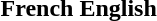<table>
<tr style="vertical-align: top;">
</tr>
<tr>
<th scope="col">French</th>
<th scope="col">English</th>
</tr>
<tr style="vertical-align: top;">
<td><br></td>
<td><br></td>
</tr>
<tr>
</tr>
</table>
